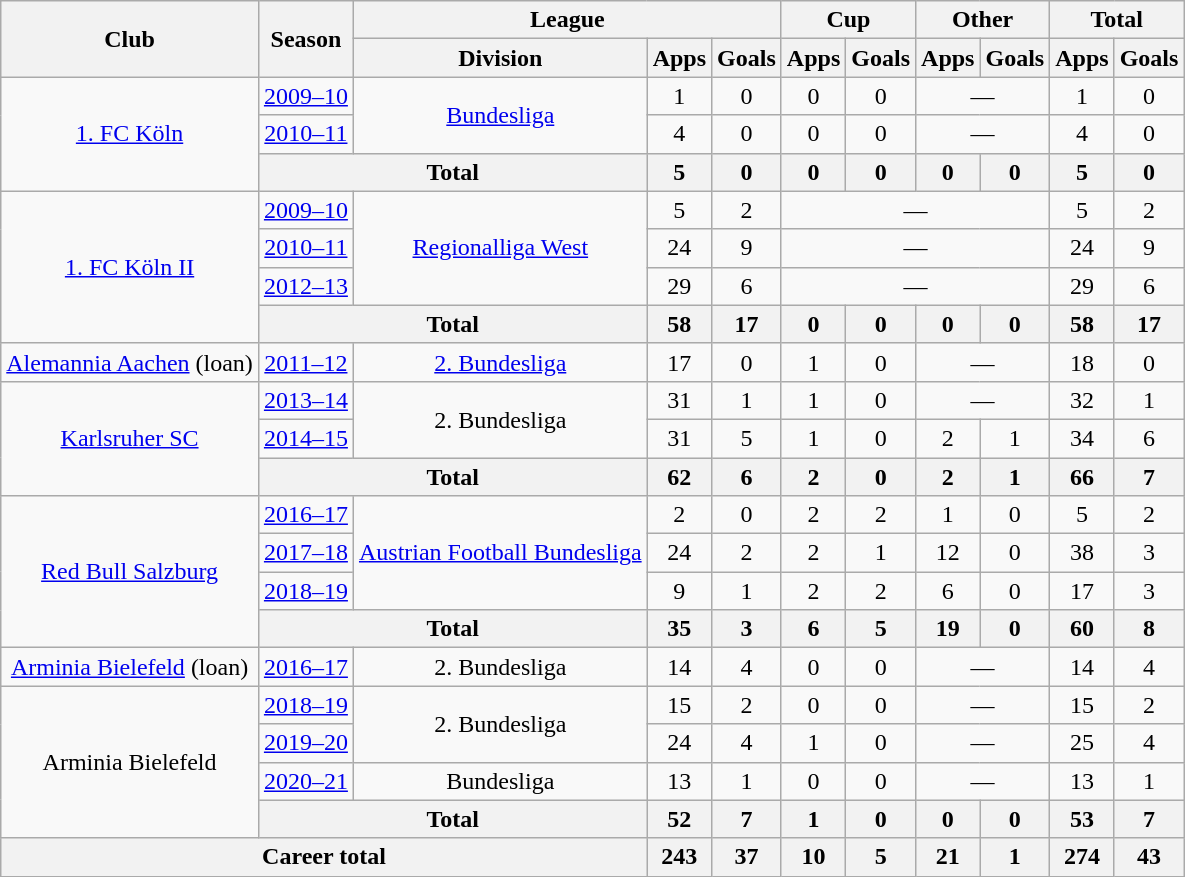<table class="wikitable" style="text-align:center">
<tr>
<th rowspan="2">Club</th>
<th rowspan="2">Season</th>
<th colspan="3">League</th>
<th colspan="2">Cup</th>
<th colspan="2">Other</th>
<th colspan="2">Total</th>
</tr>
<tr>
<th>Division</th>
<th>Apps</th>
<th>Goals</th>
<th>Apps</th>
<th>Goals</th>
<th>Apps</th>
<th>Goals</th>
<th>Apps</th>
<th>Goals</th>
</tr>
<tr>
<td rowspan="3"><a href='#'>1. FC Köln</a></td>
<td><a href='#'>2009–10</a></td>
<td rowspan="2"><a href='#'>Bundesliga</a></td>
<td>1</td>
<td>0</td>
<td>0</td>
<td>0</td>
<td colspan="2">—</td>
<td>1</td>
<td>0</td>
</tr>
<tr>
<td><a href='#'>2010–11</a></td>
<td>4</td>
<td>0</td>
<td>0</td>
<td>0</td>
<td colspan="2">—</td>
<td>4</td>
<td>0</td>
</tr>
<tr>
<th colspan="2">Total</th>
<th>5</th>
<th>0</th>
<th>0</th>
<th>0</th>
<th>0</th>
<th>0</th>
<th>5</th>
<th>0</th>
</tr>
<tr>
<td rowspan="4"><a href='#'>1. FC Köln II</a></td>
<td><a href='#'>2009–10</a></td>
<td rowspan="3"><a href='#'>Regionalliga West</a></td>
<td>5</td>
<td>2</td>
<td colspan="4">—</td>
<td>5</td>
<td>2</td>
</tr>
<tr>
<td><a href='#'>2010–11</a></td>
<td>24</td>
<td>9</td>
<td colspan="4">—</td>
<td>24</td>
<td>9</td>
</tr>
<tr>
<td><a href='#'>2012–13</a></td>
<td>29</td>
<td>6</td>
<td colspan="4">—</td>
<td>29</td>
<td>6</td>
</tr>
<tr>
<th colspan="2">Total</th>
<th>58</th>
<th>17</th>
<th>0</th>
<th>0</th>
<th>0</th>
<th>0</th>
<th>58</th>
<th>17</th>
</tr>
<tr>
<td><a href='#'>Alemannia Aachen</a> (loan)</td>
<td><a href='#'>2011–12</a></td>
<td><a href='#'>2. Bundesliga</a></td>
<td>17</td>
<td>0</td>
<td>1</td>
<td>0</td>
<td colspan="2">—</td>
<td>18</td>
<td>0</td>
</tr>
<tr>
<td rowspan="3"><a href='#'>Karlsruher SC</a></td>
<td><a href='#'>2013–14</a></td>
<td rowspan="2">2. Bundesliga</td>
<td>31</td>
<td>1</td>
<td>1</td>
<td>0</td>
<td colspan="2">—</td>
<td>32</td>
<td>1</td>
</tr>
<tr>
<td><a href='#'>2014–15</a></td>
<td>31</td>
<td>5</td>
<td>1</td>
<td>0</td>
<td>2</td>
<td>1</td>
<td>34</td>
<td>6</td>
</tr>
<tr>
<th colspan="2">Total</th>
<th>62</th>
<th>6</th>
<th>2</th>
<th>0</th>
<th>2</th>
<th>1</th>
<th>66</th>
<th>7</th>
</tr>
<tr>
<td rowspan="4"><a href='#'>Red Bull Salzburg</a></td>
<td><a href='#'>2016–17</a></td>
<td rowspan="3"><a href='#'>Austrian Football Bundesliga</a></td>
<td>2</td>
<td>0</td>
<td>2</td>
<td>2</td>
<td>1</td>
<td>0</td>
<td>5</td>
<td>2</td>
</tr>
<tr>
<td><a href='#'>2017–18</a></td>
<td>24</td>
<td>2</td>
<td>2</td>
<td>1</td>
<td>12</td>
<td>0</td>
<td>38</td>
<td>3</td>
</tr>
<tr>
<td><a href='#'>2018–19</a></td>
<td>9</td>
<td>1</td>
<td>2</td>
<td>2</td>
<td>6</td>
<td>0</td>
<td>17</td>
<td>3</td>
</tr>
<tr>
<th colspan="2">Total</th>
<th>35</th>
<th>3</th>
<th>6</th>
<th>5</th>
<th>19</th>
<th>0</th>
<th>60</th>
<th>8</th>
</tr>
<tr>
<td><a href='#'>Arminia Bielefeld</a> (loan)</td>
<td><a href='#'>2016–17</a></td>
<td>2. Bundesliga</td>
<td>14</td>
<td>4</td>
<td>0</td>
<td>0</td>
<td colspan="2">—</td>
<td>14</td>
<td>4</td>
</tr>
<tr>
<td rowspan="4">Arminia Bielefeld</td>
<td><a href='#'>2018–19</a></td>
<td rowspan="2">2. Bundesliga</td>
<td>15</td>
<td>2</td>
<td>0</td>
<td>0</td>
<td colspan="2">—</td>
<td>15</td>
<td>2</td>
</tr>
<tr>
<td><a href='#'>2019–20</a></td>
<td>24</td>
<td>4</td>
<td>1</td>
<td>0</td>
<td colspan="2">—</td>
<td>25</td>
<td>4</td>
</tr>
<tr>
<td><a href='#'>2020–21</a></td>
<td>Bundesliga</td>
<td>13</td>
<td>1</td>
<td>0</td>
<td>0</td>
<td colspan="2">—</td>
<td>13</td>
<td>1</td>
</tr>
<tr>
<th colspan="2">Total</th>
<th>52</th>
<th>7</th>
<th>1</th>
<th>0</th>
<th>0</th>
<th>0</th>
<th>53</th>
<th>7</th>
</tr>
<tr>
<th colspan="3">Career total</th>
<th>243</th>
<th>37</th>
<th>10</th>
<th>5</th>
<th>21</th>
<th>1</th>
<th>274</th>
<th>43</th>
</tr>
</table>
